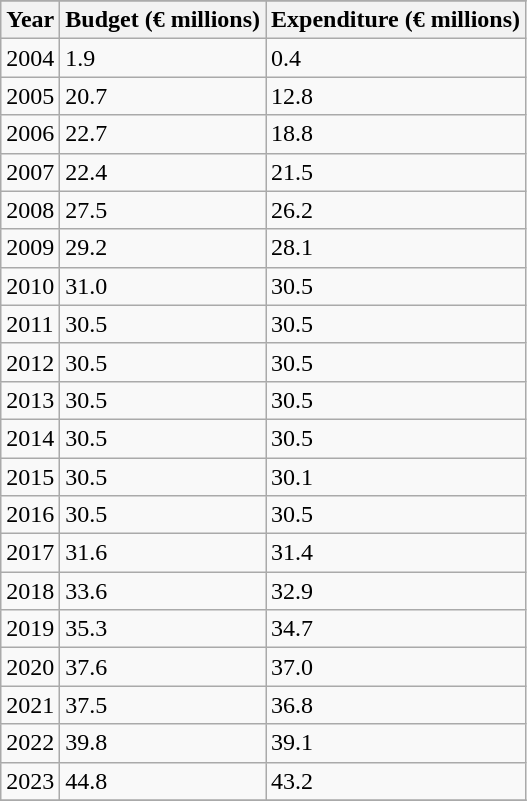<table class="wikitable">
<tr>
</tr>
<tr>
<th>Year</th>
<th>Budget (€ millions)</th>
<th>Expenditure (€ millions)</th>
</tr>
<tr>
<td>2004</td>
<td>1.9</td>
<td>0.4</td>
</tr>
<tr>
<td>2005</td>
<td>20.7</td>
<td>12.8</td>
</tr>
<tr>
<td>2006</td>
<td>22.7</td>
<td>18.8</td>
</tr>
<tr>
<td>2007</td>
<td>22.4</td>
<td>21.5</td>
</tr>
<tr>
<td>2008</td>
<td>27.5</td>
<td>26.2</td>
</tr>
<tr>
<td>2009</td>
<td>29.2</td>
<td>28.1</td>
</tr>
<tr>
<td>2010</td>
<td>31.0</td>
<td>30.5</td>
</tr>
<tr>
<td>2011</td>
<td>30.5</td>
<td>30.5</td>
</tr>
<tr>
<td>2012</td>
<td>30.5</td>
<td>30.5</td>
</tr>
<tr>
<td>2013</td>
<td>30.5</td>
<td>30.5</td>
</tr>
<tr>
<td>2014</td>
<td>30.5</td>
<td>30.5</td>
</tr>
<tr>
<td>2015</td>
<td>30.5</td>
<td>30.1</td>
</tr>
<tr>
<td>2016</td>
<td>30.5</td>
<td>30.5</td>
</tr>
<tr>
<td>2017</td>
<td>31.6</td>
<td>31.4</td>
</tr>
<tr>
<td>2018</td>
<td>33.6</td>
<td>32.9</td>
</tr>
<tr>
<td>2019</td>
<td>35.3</td>
<td>34.7</td>
</tr>
<tr>
<td>2020</td>
<td>37.6</td>
<td>37.0</td>
</tr>
<tr>
<td>2021</td>
<td>37.5</td>
<td>36.8</td>
</tr>
<tr>
<td>2022</td>
<td>39.8</td>
<td>39.1</td>
</tr>
<tr>
<td>2023</td>
<td>44.8</td>
<td>43.2</td>
</tr>
<tr>
</tr>
</table>
